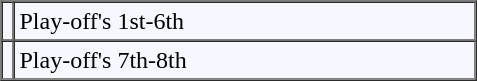<table style="background:#f7f8ff;" cellpadding="3" cellspacing="0" border="1" style="font-size: 95%; border: gray solid 1px; border-collapse: collapse;text-align:center;">
<tr>
<td></td>
<td width="300">Play-off's 1st-6th</td>
</tr>
<tr>
<td></td>
<td>Play-off's 7th-8th</td>
</tr>
</table>
